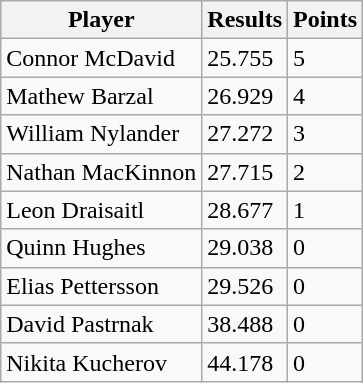<table cellspacing=0 class="wikitable sortable" style="border:1px solid #999999">
<tr>
<th>Player</th>
<th>Results</th>
<th>Points</th>
</tr>
<tr>
<td>Connor McDavid</td>
<td>25.755</td>
<td>5</td>
</tr>
<tr>
<td>Mathew Barzal</td>
<td>26.929</td>
<td>4</td>
</tr>
<tr>
<td>William Nylander</td>
<td>27.272</td>
<td>3</td>
</tr>
<tr>
<td>Nathan MacKinnon</td>
<td>27.715</td>
<td>2</td>
</tr>
<tr>
<td>Leon Draisaitl</td>
<td>28.677</td>
<td>1</td>
</tr>
<tr>
<td>Quinn Hughes</td>
<td>29.038</td>
<td>0</td>
</tr>
<tr>
<td>Elias Pettersson</td>
<td>29.526</td>
<td>0</td>
</tr>
<tr>
<td>David Pastrnak</td>
<td>38.488</td>
<td>0</td>
</tr>
<tr>
<td>Nikita Kucherov</td>
<td>44.178</td>
<td>0</td>
</tr>
</table>
